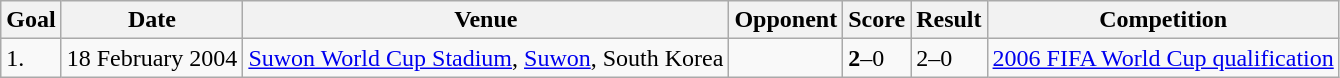<table class="wikitable">
<tr>
<th>Goal</th>
<th>Date</th>
<th>Venue</th>
<th>Opponent</th>
<th>Score</th>
<th>Result</th>
<th>Competition</th>
</tr>
<tr>
<td>1.</td>
<td>18 February 2004</td>
<td><a href='#'>Suwon World Cup Stadium</a>, <a href='#'>Suwon</a>, South Korea</td>
<td></td>
<td><strong>2</strong>–0</td>
<td>2–0</td>
<td><a href='#'>2006 FIFA World Cup qualification</a></td>
</tr>
</table>
